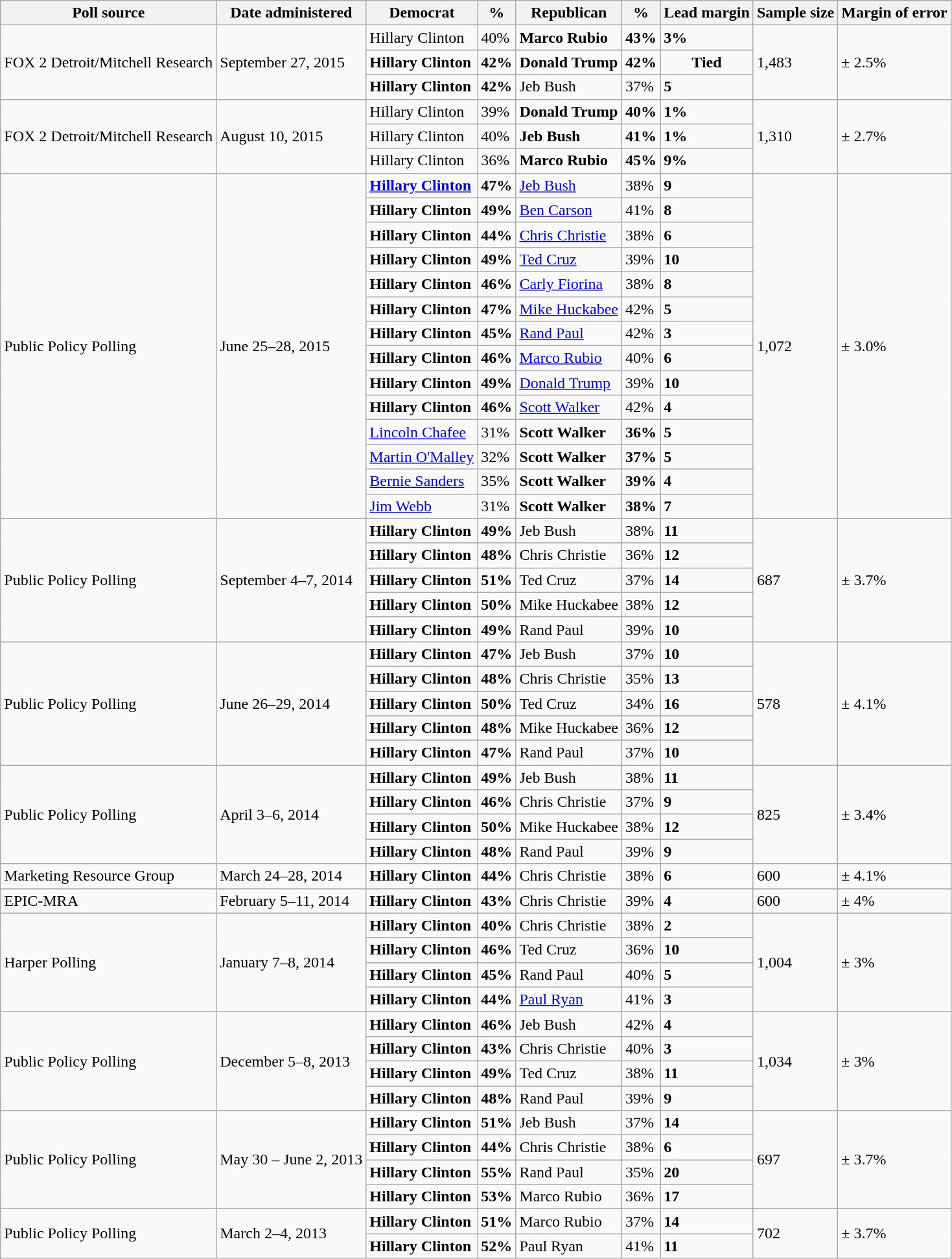<table class="wikitable">
<tr valign=bottom>
<th>Poll source</th>
<th>Date administered</th>
<th>Democrat</th>
<th>%</th>
<th>Republican</th>
<th>%</th>
<th>Lead margin</th>
<th>Sample size</th>
<th>Margin of error</th>
</tr>
<tr>
<td rowspan=3>FOX 2 Detroit/Mitchell Research</td>
<td rowspan=3>September 27, 2015</td>
<td>Hillary Clinton</td>
<td>40%</td>
<td><strong>Marco Rubio</strong></td>
<td><strong>43%</strong></td>
<td><strong>3%</strong></td>
<td rowspan=3>1,483</td>
<td rowspan=3>± 2.5%</td>
</tr>
<tr>
<td><strong>Hillary Clinton</strong></td>
<td><strong>42%</strong></td>
<td><strong>Donald Trump</strong></td>
<td><strong>42%</strong></td>
<td style="text-align:center;"><strong>Tied</strong></td>
</tr>
<tr>
<td><strong>Hillary Clinton</strong></td>
<td><strong>42%</strong></td>
<td>Jeb Bush</td>
<td>37%</td>
<td><strong>5</strong></td>
</tr>
<tr>
<td rowspan=3>FOX 2 Detroit/Mitchell Research</td>
<td rowspan=3>August 10, 2015</td>
<td>Hillary Clinton</td>
<td>39%</td>
<td><strong>Donald Trump</strong></td>
<td><strong>40%</strong></td>
<td><strong>1%</strong></td>
<td rowspan=3>1,310</td>
<td rowspan=3>± 2.7%</td>
</tr>
<tr>
<td>Hillary Clinton</td>
<td>40%</td>
<td><strong>Jeb Bush</strong></td>
<td><strong>41%</strong></td>
<td><strong>1%</strong></td>
</tr>
<tr>
<td>Hillary Clinton</td>
<td>36%</td>
<td><strong>Marco Rubio</strong></td>
<td><strong>45%</strong></td>
<td><strong>9%</strong></td>
</tr>
<tr>
<td rowspan=14>Public Policy Polling</td>
<td rowspan=14>June 25–28, 2015</td>
<td><strong><a href='#'>Hillary Clinton</a></strong></td>
<td><strong>47%</strong></td>
<td><a href='#'>Jeb Bush</a></td>
<td>38%</td>
<td><strong>9</strong></td>
<td rowspan=14>1,072</td>
<td rowspan=14>± 3.0%</td>
</tr>
<tr>
<td><strong>Hillary Clinton</strong></td>
<td><strong>49%</strong></td>
<td><a href='#'>Ben Carson</a></td>
<td>41%</td>
<td><strong>8</strong></td>
</tr>
<tr>
<td><strong>Hillary Clinton</strong></td>
<td><strong>44%</strong></td>
<td><a href='#'>Chris Christie</a></td>
<td>38%</td>
<td><strong>6</strong></td>
</tr>
<tr>
<td><strong>Hillary Clinton</strong></td>
<td><strong>49%</strong></td>
<td><a href='#'>Ted Cruz</a></td>
<td>39%</td>
<td><strong>10</strong></td>
</tr>
<tr>
<td><strong>Hillary Clinton</strong></td>
<td><strong>46%</strong></td>
<td><a href='#'>Carly Fiorina</a></td>
<td>38%</td>
<td><strong>8</strong></td>
</tr>
<tr>
<td><strong>Hillary Clinton</strong></td>
<td><strong>47%</strong></td>
<td><a href='#'>Mike Huckabee</a></td>
<td>42%</td>
<td><strong>5</strong></td>
</tr>
<tr>
<td><strong>Hillary Clinton</strong></td>
<td><strong>45%</strong></td>
<td><a href='#'>Rand Paul</a></td>
<td>42%</td>
<td><strong>3</strong></td>
</tr>
<tr>
<td><strong>Hillary Clinton</strong></td>
<td><strong>46%</strong></td>
<td><a href='#'>Marco Rubio</a></td>
<td>40%</td>
<td><strong>6</strong></td>
</tr>
<tr>
<td><strong>Hillary Clinton</strong></td>
<td><strong>49%</strong></td>
<td><a href='#'>Donald Trump</a></td>
<td>39%</td>
<td><strong>10</strong></td>
</tr>
<tr>
<td><strong>Hillary Clinton</strong></td>
<td><strong>46%</strong></td>
<td><a href='#'>Scott Walker</a></td>
<td>42%</td>
<td><strong>4</strong></td>
</tr>
<tr>
<td><a href='#'>Lincoln Chafee</a></td>
<td>31%</td>
<td><strong>Scott Walker</strong></td>
<td><strong>36%</strong></td>
<td><strong>5</strong></td>
</tr>
<tr>
<td><a href='#'>Martin O'Malley</a></td>
<td>32%</td>
<td><strong>Scott Walker</strong></td>
<td><strong>37%</strong></td>
<td><strong>5</strong></td>
</tr>
<tr>
<td><a href='#'>Bernie Sanders</a></td>
<td>35%</td>
<td><strong>Scott Walker</strong></td>
<td><strong>39%</strong></td>
<td><strong>4</strong></td>
</tr>
<tr>
<td><a href='#'>Jim Webb</a></td>
<td>31%</td>
<td><strong>Scott Walker</strong></td>
<td><strong>38%</strong></td>
<td><strong>7</strong></td>
</tr>
<tr>
<td rowspan=5>Public Policy Polling</td>
<td rowspan=5>September 4–7, 2014</td>
<td><strong>Hillary Clinton</strong></td>
<td><strong>49%</strong></td>
<td>Jeb Bush</td>
<td>38%</td>
<td><strong>11</strong></td>
<td rowspan=5>687</td>
<td rowspan=5>± 3.7%</td>
</tr>
<tr>
<td><strong>Hillary Clinton</strong></td>
<td><strong>48%</strong></td>
<td>Chris Christie</td>
<td>36%</td>
<td><strong>12</strong></td>
</tr>
<tr>
<td><strong>Hillary Clinton</strong></td>
<td><strong>51%</strong></td>
<td>Ted Cruz</td>
<td>37%</td>
<td><strong>14</strong></td>
</tr>
<tr>
<td><strong>Hillary Clinton</strong></td>
<td><strong>50%</strong></td>
<td>Mike Huckabee</td>
<td>38%</td>
<td><strong>12</strong></td>
</tr>
<tr>
<td><strong>Hillary Clinton</strong></td>
<td><strong>49%</strong></td>
<td>Rand Paul</td>
<td>39%</td>
<td><strong>10</strong></td>
</tr>
<tr>
<td rowspan=5>Public Policy Polling</td>
<td rowspan=5>June 26–29, 2014</td>
<td><strong>Hillary Clinton</strong></td>
<td><strong>47%</strong></td>
<td>Jeb Bush</td>
<td>37%</td>
<td><strong>10</strong></td>
<td rowspan=5>578</td>
<td rowspan=5>± 4.1%</td>
</tr>
<tr>
<td><strong>Hillary Clinton</strong></td>
<td><strong>48%</strong></td>
<td>Chris Christie</td>
<td>35%</td>
<td><strong>13</strong></td>
</tr>
<tr>
<td><strong>Hillary Clinton</strong></td>
<td><strong>50%</strong></td>
<td>Ted Cruz</td>
<td>34%</td>
<td><strong>16</strong></td>
</tr>
<tr>
<td><strong>Hillary Clinton</strong></td>
<td><strong>48%</strong></td>
<td>Mike Huckabee</td>
<td>36%</td>
<td><strong>12</strong></td>
</tr>
<tr>
<td><strong>Hillary Clinton</strong></td>
<td><strong>47%</strong></td>
<td>Rand Paul</td>
<td>37%</td>
<td><strong>10</strong></td>
</tr>
<tr>
<td rowspan=4>Public Policy Polling</td>
<td rowspan=4>April 3–6, 2014</td>
<td><strong>Hillary Clinton</strong></td>
<td><strong>49%</strong></td>
<td>Jeb Bush</td>
<td>38%</td>
<td><strong>11</strong></td>
<td rowspan=4>825</td>
<td rowspan=4>± 3.4%</td>
</tr>
<tr>
<td><strong>Hillary Clinton</strong></td>
<td><strong>46%</strong></td>
<td>Chris Christie</td>
<td>37%</td>
<td><strong>9</strong></td>
</tr>
<tr>
<td><strong>Hillary Clinton</strong></td>
<td><strong>50%</strong></td>
<td>Mike Huckabee</td>
<td>38%</td>
<td><strong>12</strong></td>
</tr>
<tr>
<td><strong>Hillary Clinton</strong></td>
<td><strong>48%</strong></td>
<td>Rand Paul</td>
<td>39%</td>
<td><strong>9</strong></td>
</tr>
<tr>
<td>Marketing Resource Group</td>
<td>March 24–28, 2014</td>
<td><strong>Hillary Clinton</strong></td>
<td><strong>44%</strong></td>
<td>Chris Christie</td>
<td>38%</td>
<td><strong>6</strong></td>
<td>600</td>
<td>± 4.1%</td>
</tr>
<tr>
<td>EPIC-MRA</td>
<td>February 5–11, 2014</td>
<td><strong>Hillary Clinton</strong></td>
<td><strong>43%</strong></td>
<td>Chris Christie</td>
<td>39%</td>
<td><strong>4</strong></td>
<td>600</td>
<td>± 4%</td>
</tr>
<tr>
<td rowspan=4>Harper Polling</td>
<td rowspan=4>January 7–8, 2014</td>
<td><strong>Hillary Clinton</strong></td>
<td><strong>40%</strong></td>
<td>Chris Christie</td>
<td>38%</td>
<td><strong>2</strong></td>
<td rowspan=4>1,004</td>
<td rowspan=4>± 3%</td>
</tr>
<tr>
<td><strong>Hillary Clinton</strong></td>
<td><strong>46%</strong></td>
<td>Ted Cruz</td>
<td>36%</td>
<td><strong>10</strong></td>
</tr>
<tr>
<td><strong>Hillary Clinton</strong></td>
<td><strong>45%</strong></td>
<td>Rand Paul</td>
<td>40%</td>
<td><strong>5</strong></td>
</tr>
<tr>
<td><strong>Hillary Clinton</strong></td>
<td><strong>44%</strong></td>
<td><a href='#'>Paul Ryan</a></td>
<td>41%</td>
<td><strong>3</strong></td>
</tr>
<tr>
<td rowspan=4>Public Policy Polling</td>
<td rowspan=4>December 5–8, 2013</td>
<td><strong>Hillary Clinton</strong></td>
<td><strong>46%</strong></td>
<td>Jeb Bush</td>
<td>42%</td>
<td><strong>4</strong></td>
<td rowspan=4>1,034</td>
<td rowspan=4>± 3%</td>
</tr>
<tr>
<td><strong>Hillary Clinton</strong></td>
<td><strong>43%</strong></td>
<td>Chris Christie</td>
<td>40%</td>
<td><strong>3</strong></td>
</tr>
<tr>
<td><strong>Hillary Clinton</strong></td>
<td><strong>49%</strong></td>
<td>Ted Cruz</td>
<td>38%</td>
<td><strong>11</strong></td>
</tr>
<tr>
<td><strong>Hillary Clinton</strong></td>
<td><strong>48%</strong></td>
<td>Rand Paul</td>
<td>39%</td>
<td><strong>9</strong></td>
</tr>
<tr>
<td rowspan=4>Public Policy Polling</td>
<td rowspan=4>May 30 – June 2, 2013</td>
<td><strong>Hillary Clinton</strong></td>
<td><strong>51%</strong></td>
<td>Jeb Bush</td>
<td>37%</td>
<td><strong>14</strong></td>
<td rowspan=4>697</td>
<td rowspan=4>± 3.7%</td>
</tr>
<tr>
<td><strong>Hillary Clinton</strong></td>
<td><strong>44%</strong></td>
<td>Chris Christie</td>
<td>38%</td>
<td><strong>6</strong></td>
</tr>
<tr>
<td><strong>Hillary Clinton</strong></td>
<td><strong>55%</strong></td>
<td>Rand Paul</td>
<td>35%</td>
<td><strong>20</strong></td>
</tr>
<tr>
<td><strong>Hillary Clinton</strong></td>
<td><strong>53%</strong></td>
<td>Marco Rubio</td>
<td>36%</td>
<td><strong>17</strong></td>
</tr>
<tr>
<td rowspan=2>Public Policy Polling</td>
<td rowspan=2>March 2–4, 2013</td>
<td><strong>Hillary Clinton</strong></td>
<td><strong>51%</strong></td>
<td>Marco Rubio</td>
<td>37%</td>
<td><strong>14</strong></td>
<td rowspan=2>702</td>
<td rowspan=2>± 3.7%</td>
</tr>
<tr>
<td><strong>Hillary Clinton</strong></td>
<td><strong>52%</strong></td>
<td>Paul Ryan</td>
<td>41%</td>
<td><strong>11</strong></td>
</tr>
</table>
